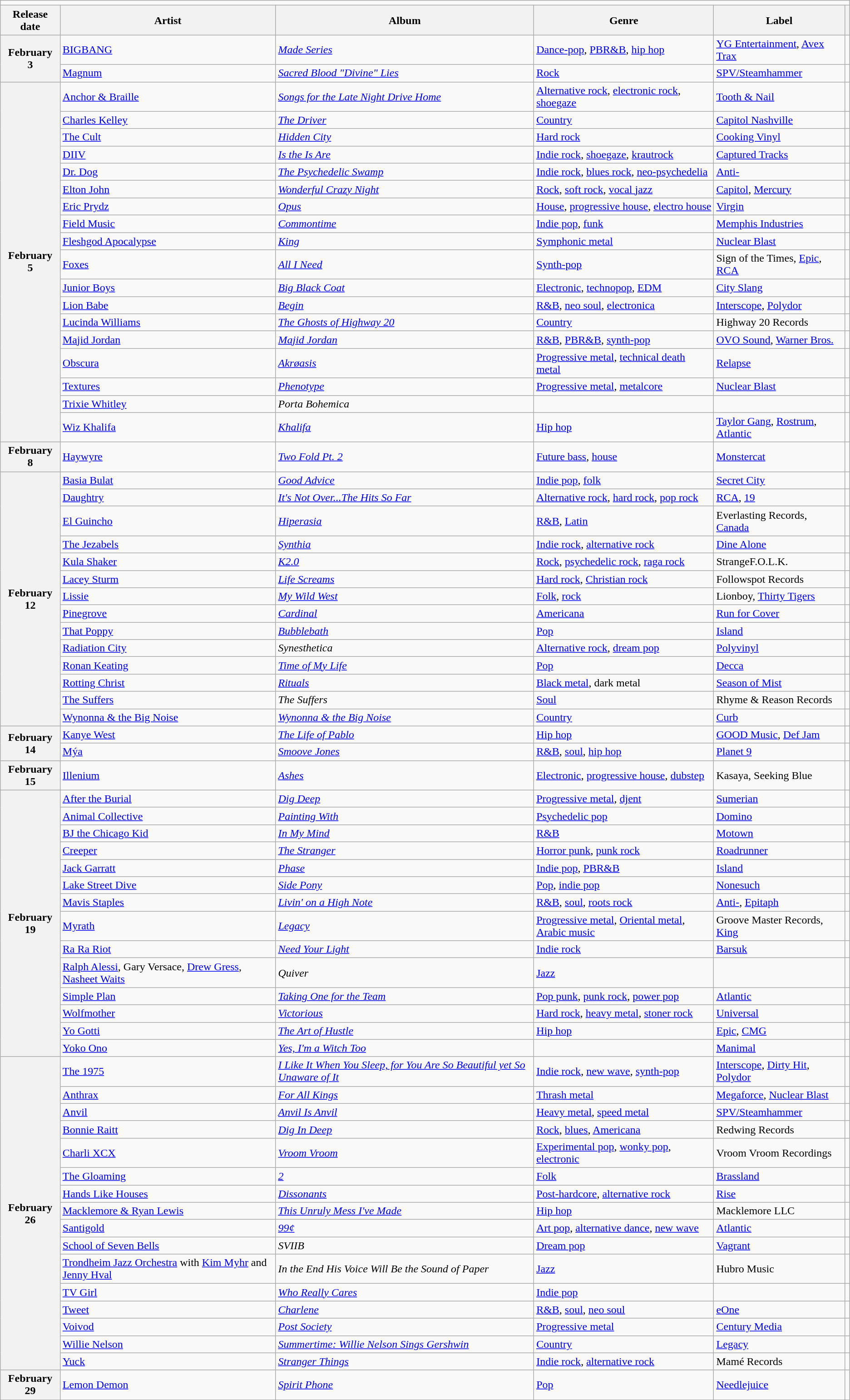<table class="wikitable plainrowheaders">
<tr>
<td colspan="6" style="text-align:center;"></td>
</tr>
<tr>
<th scope="col">Release date</th>
<th scope="col">Artist</th>
<th scope="col">Album</th>
<th scope="col">Genre</th>
<th scope="col">Label</th>
<th scope="col"></th>
</tr>
<tr>
<th scope="row" rowspan="2" style="text-align:center;">February<br>3</th>
<td><a href='#'>BIGBANG</a></td>
<td><em><a href='#'>Made Series</a></em></td>
<td><a href='#'>Dance-pop</a>, <a href='#'>PBR&B</a>, <a href='#'>hip hop</a></td>
<td><a href='#'>YG Entertainment</a>, <a href='#'>Avex Trax</a></td>
<td></td>
</tr>
<tr>
<td><a href='#'>Magnum</a></td>
<td><em><a href='#'>Sacred Blood "Divine" Lies</a></em></td>
<td><a href='#'>Rock</a></td>
<td><a href='#'>SPV/Steamhammer</a></td>
<td></td>
</tr>
<tr>
<th scope="row" rowspan="18" style="text-align:center;">February<br>5</th>
<td><a href='#'>Anchor & Braille</a></td>
<td><em><a href='#'>Songs for the Late Night Drive Home</a></em></td>
<td><a href='#'>Alternative rock</a>, <a href='#'>electronic rock</a>, <a href='#'>shoegaze</a></td>
<td><a href='#'>Tooth & Nail</a></td>
<td></td>
</tr>
<tr>
<td><a href='#'>Charles Kelley</a></td>
<td><em><a href='#'>The Driver</a></em></td>
<td><a href='#'>Country</a></td>
<td><a href='#'>Capitol Nashville</a></td>
<td></td>
</tr>
<tr>
<td><a href='#'>The Cult</a></td>
<td><em><a href='#'>Hidden City</a></em></td>
<td><a href='#'>Hard rock</a></td>
<td><a href='#'>Cooking Vinyl</a></td>
<td></td>
</tr>
<tr>
<td><a href='#'>DIIV</a></td>
<td><em><a href='#'>Is the Is Are</a></em></td>
<td><a href='#'>Indie rock</a>, <a href='#'>shoegaze</a>, <a href='#'>krautrock</a></td>
<td><a href='#'>Captured Tracks</a></td>
<td></td>
</tr>
<tr>
<td><a href='#'>Dr. Dog</a></td>
<td><em><a href='#'>The Psychedelic Swamp</a></em></td>
<td><a href='#'>Indie rock</a>, <a href='#'>blues rock</a>, <a href='#'>neo-psychedelia</a></td>
<td><a href='#'>Anti-</a></td>
<td></td>
</tr>
<tr>
<td><a href='#'>Elton John</a></td>
<td><em><a href='#'>Wonderful Crazy Night</a></em></td>
<td><a href='#'>Rock</a>, <a href='#'>soft rock</a>, <a href='#'>vocal jazz</a></td>
<td><a href='#'>Capitol</a>, <a href='#'>Mercury</a></td>
<td></td>
</tr>
<tr>
<td><a href='#'>Eric Prydz</a></td>
<td><em><a href='#'>Opus</a></em></td>
<td><a href='#'>House</a>, <a href='#'>progressive house</a>, <a href='#'>electro house</a></td>
<td><a href='#'>Virgin</a></td>
<td></td>
</tr>
<tr>
<td><a href='#'>Field Music</a></td>
<td><em><a href='#'>Commontime</a></em></td>
<td><a href='#'>Indie pop</a>, <a href='#'>funk</a></td>
<td><a href='#'>Memphis Industries</a></td>
<td></td>
</tr>
<tr>
<td><a href='#'>Fleshgod Apocalypse</a></td>
<td><em><a href='#'>King</a></em></td>
<td><a href='#'>Symphonic metal</a></td>
<td><a href='#'>Nuclear Blast</a></td>
<td></td>
</tr>
<tr>
<td><a href='#'>Foxes</a></td>
<td><em><a href='#'>All I Need</a></em></td>
<td><a href='#'>Synth-pop</a></td>
<td>Sign of the Times, <a href='#'>Epic</a>, <a href='#'>RCA</a></td>
<td></td>
</tr>
<tr>
<td><a href='#'>Junior Boys</a></td>
<td><em><a href='#'>Big Black Coat</a></em></td>
<td><a href='#'>Electronic</a>, <a href='#'>technopop</a>, <a href='#'>EDM</a></td>
<td><a href='#'>City Slang</a></td>
<td></td>
</tr>
<tr>
<td><a href='#'>Lion Babe</a></td>
<td><em><a href='#'>Begin</a></em></td>
<td><a href='#'>R&B</a>, <a href='#'>neo soul</a>, <a href='#'>electronica</a></td>
<td><a href='#'>Interscope</a>, <a href='#'>Polydor</a></td>
<td></td>
</tr>
<tr>
<td><a href='#'>Lucinda Williams</a></td>
<td><em><a href='#'>The Ghosts of Highway 20</a></em></td>
<td><a href='#'>Country</a></td>
<td>Highway 20 Records</td>
<td></td>
</tr>
<tr>
<td><a href='#'>Majid Jordan</a></td>
<td><em><a href='#'>Majid Jordan</a></em></td>
<td><a href='#'>R&B</a>, <a href='#'>PBR&B</a>, <a href='#'>synth-pop</a></td>
<td><a href='#'>OVO Sound</a>, <a href='#'>Warner Bros.</a></td>
<td></td>
</tr>
<tr>
<td><a href='#'>Obscura</a></td>
<td><em><a href='#'>Akrøasis</a></em></td>
<td><a href='#'>Progressive metal</a>, <a href='#'>technical death metal</a></td>
<td><a href='#'>Relapse</a></td>
<td></td>
</tr>
<tr>
<td><a href='#'>Textures</a></td>
<td><em><a href='#'>Phenotype</a></em></td>
<td><a href='#'>Progressive metal</a>, <a href='#'>metalcore</a></td>
<td><a href='#'>Nuclear Blast</a></td>
<td></td>
</tr>
<tr>
<td><a href='#'>Trixie Whitley</a></td>
<td><em>Porta Bohemica</em></td>
<td></td>
<td></td>
<td></td>
</tr>
<tr>
<td><a href='#'>Wiz Khalifa</a></td>
<td><em><a href='#'>Khalifa</a></em></td>
<td><a href='#'>Hip hop</a></td>
<td><a href='#'>Taylor Gang</a>, <a href='#'>Rostrum</a>, <a href='#'>Atlantic</a></td>
<td></td>
</tr>
<tr>
<th scope="row" style="text-align:center;">February<br>8</th>
<td><a href='#'>Haywyre</a></td>
<td><em><a href='#'>Two Fold Pt. 2</a></em></td>
<td><a href='#'>Future bass</a>, <a href='#'>house</a></td>
<td><a href='#'>Monstercat</a></td>
<td></td>
</tr>
<tr>
<th scope="row" rowspan="14" style="text-align:center;">February<br>12</th>
<td><a href='#'>Basia Bulat</a></td>
<td><em><a href='#'>Good Advice</a></em></td>
<td><a href='#'>Indie pop</a>, <a href='#'>folk</a></td>
<td><a href='#'>Secret City</a></td>
<td></td>
</tr>
<tr>
<td><a href='#'>Daughtry</a></td>
<td><em><a href='#'>It's Not Over...The Hits So Far</a></em></td>
<td><a href='#'>Alternative rock</a>, <a href='#'>hard rock</a>, <a href='#'>pop rock</a></td>
<td><a href='#'>RCA</a>, <a href='#'>19</a></td>
<td></td>
</tr>
<tr>
<td><a href='#'>El Guincho</a></td>
<td><em><a href='#'>Hiperasia</a></em></td>
<td><a href='#'>R&B</a>, <a href='#'>Latin</a></td>
<td>Everlasting Records, <a href='#'>Canada</a></td>
<td></td>
</tr>
<tr>
<td><a href='#'>The Jezabels</a></td>
<td><em><a href='#'>Synthia</a></em></td>
<td><a href='#'>Indie rock</a>, <a href='#'>alternative rock</a></td>
<td><a href='#'>Dine Alone</a></td>
<td></td>
</tr>
<tr>
<td><a href='#'>Kula Shaker</a></td>
<td><em><a href='#'>K2.0</a></em></td>
<td><a href='#'>Rock</a>, <a href='#'>psychedelic rock</a>, <a href='#'>raga rock</a></td>
<td>StrangeF.O.L.K.</td>
<td></td>
</tr>
<tr>
<td><a href='#'>Lacey Sturm</a></td>
<td><em><a href='#'>Life Screams</a></em></td>
<td><a href='#'>Hard rock</a>, <a href='#'>Christian rock</a></td>
<td>Followspot Records</td>
<td></td>
</tr>
<tr>
<td><a href='#'>Lissie</a></td>
<td><em><a href='#'>My Wild West</a></em></td>
<td><a href='#'>Folk</a>, <a href='#'>rock</a></td>
<td>Lionboy, <a href='#'>Thirty Tigers</a></td>
<td></td>
</tr>
<tr>
<td><a href='#'>Pinegrove</a></td>
<td><em><a href='#'>Cardinal</a></em></td>
<td><a href='#'>Americana</a></td>
<td><a href='#'>Run for Cover</a></td>
<td></td>
</tr>
<tr>
<td><a href='#'>That Poppy</a></td>
<td><em><a href='#'>Bubblebath</a></em></td>
<td><a href='#'>Pop</a></td>
<td><a href='#'>Island</a></td>
<td></td>
</tr>
<tr>
<td><a href='#'>Radiation City</a></td>
<td><em>Synesthetica</em></td>
<td><a href='#'>Alternative rock</a>, <a href='#'>dream pop</a></td>
<td><a href='#'>Polyvinyl</a></td>
<td></td>
</tr>
<tr>
<td><a href='#'>Ronan Keating</a></td>
<td><em><a href='#'>Time of My Life</a></em></td>
<td><a href='#'>Pop</a></td>
<td><a href='#'>Decca</a></td>
<td></td>
</tr>
<tr>
<td><a href='#'>Rotting Christ</a></td>
<td><em><a href='#'>Rituals</a></em></td>
<td><a href='#'>Black metal</a>, dark metal</td>
<td><a href='#'>Season of Mist</a></td>
<td></td>
</tr>
<tr>
<td><a href='#'>The Suffers</a></td>
<td><em>The Suffers</em></td>
<td><a href='#'>Soul</a></td>
<td>Rhyme & Reason Records</td>
<td></td>
</tr>
<tr>
<td><a href='#'>Wynonna & the Big Noise</a></td>
<td><em><a href='#'>Wynonna & the Big Noise</a></em></td>
<td><a href='#'>Country</a></td>
<td><a href='#'>Curb</a></td>
<td></td>
</tr>
<tr>
<th scope="row" rowspan="2" style="text-align:center;">February<br>14</th>
<td><a href='#'>Kanye West</a></td>
<td><em><a href='#'>The Life of Pablo</a></em></td>
<td><a href='#'>Hip hop</a></td>
<td><a href='#'>GOOD Music</a>, <a href='#'>Def Jam</a></td>
<td></td>
</tr>
<tr>
<td><a href='#'>Mýa</a></td>
<td><em><a href='#'>Smoove Jones</a></em></td>
<td><a href='#'>R&B</a>, <a href='#'>soul</a>, <a href='#'>hip hop</a></td>
<td><a href='#'>Planet 9</a></td>
<td></td>
</tr>
<tr>
<th scope="row" style="text-align:center;">February<br>15</th>
<td><a href='#'>Illenium</a></td>
<td><em><a href='#'>Ashes</a></em></td>
<td><a href='#'>Electronic</a>, <a href='#'>progressive house</a>, <a href='#'>dubstep</a></td>
<td>Kasaya, Seeking Blue</td>
<td></td>
</tr>
<tr>
<th scope="row" rowspan="14" style="text-align:center;">February<br>19</th>
<td><a href='#'>After the Burial</a></td>
<td><em><a href='#'>Dig Deep</a></em></td>
<td><a href='#'>Progressive metal</a>, <a href='#'>djent</a></td>
<td><a href='#'>Sumerian</a></td>
<td></td>
</tr>
<tr>
<td><a href='#'>Animal Collective</a></td>
<td><em><a href='#'>Painting With</a></em></td>
<td><a href='#'>Psychedelic pop</a></td>
<td><a href='#'>Domino</a></td>
<td></td>
</tr>
<tr>
<td><a href='#'>BJ the Chicago Kid</a></td>
<td><em><a href='#'>In My Mind</a></em></td>
<td><a href='#'>R&B</a></td>
<td><a href='#'>Motown</a></td>
<td></td>
</tr>
<tr>
<td><a href='#'>Creeper</a></td>
<td><em><a href='#'>The Stranger</a></em></td>
<td><a href='#'>Horror punk</a>, <a href='#'>punk rock</a></td>
<td><a href='#'>Roadrunner</a></td>
<td></td>
</tr>
<tr>
<td><a href='#'>Jack Garratt</a></td>
<td><em><a href='#'>Phase</a></em></td>
<td><a href='#'>Indie pop</a>, <a href='#'>PBR&B</a></td>
<td><a href='#'>Island</a></td>
<td></td>
</tr>
<tr>
<td><a href='#'>Lake Street Dive</a></td>
<td><em><a href='#'>Side Pony</a></em></td>
<td><a href='#'>Pop</a>, <a href='#'>indie pop</a></td>
<td><a href='#'>Nonesuch</a></td>
<td></td>
</tr>
<tr>
<td><a href='#'>Mavis Staples</a></td>
<td><em><a href='#'>Livin' on a High Note</a></em></td>
<td><a href='#'>R&B</a>, <a href='#'>soul</a>, <a href='#'>roots rock</a></td>
<td><a href='#'>Anti-</a>, <a href='#'>Epitaph</a></td>
<td></td>
</tr>
<tr>
<td><a href='#'>Myrath</a></td>
<td><em><a href='#'>Legacy</a></em></td>
<td><a href='#'>Progressive metal</a>, <a href='#'>Oriental metal</a>, <a href='#'>Arabic music</a></td>
<td>Groove Master Records, <a href='#'>King</a></td>
<td></td>
</tr>
<tr>
<td><a href='#'>Ra Ra Riot</a></td>
<td><em><a href='#'>Need Your Light</a></em></td>
<td><a href='#'>Indie rock</a></td>
<td><a href='#'>Barsuk</a></td>
<td></td>
</tr>
<tr>
<td><a href='#'>Ralph Alessi</a>, Gary Versace, <a href='#'>Drew Gress</a>, <a href='#'>Nasheet Waits</a></td>
<td><em>Quiver</em></td>
<td><a href='#'>Jazz</a></td>
<td></td>
<td></td>
</tr>
<tr>
<td><a href='#'>Simple Plan</a></td>
<td><em><a href='#'>Taking One for the Team</a></em></td>
<td><a href='#'>Pop punk</a>, <a href='#'>punk rock</a>, <a href='#'>power pop</a></td>
<td><a href='#'>Atlantic</a></td>
<td></td>
</tr>
<tr>
<td><a href='#'>Wolfmother</a></td>
<td><em><a href='#'>Victorious</a></em></td>
<td><a href='#'>Hard rock</a>, <a href='#'>heavy metal</a>, <a href='#'>stoner rock</a></td>
<td><a href='#'>Universal</a></td>
<td></td>
</tr>
<tr>
<td><a href='#'>Yo Gotti</a></td>
<td><em><a href='#'>The Art of Hustle</a></em></td>
<td><a href='#'>Hip hop</a></td>
<td><a href='#'>Epic</a>, <a href='#'>CMG</a></td>
<td></td>
</tr>
<tr>
<td><a href='#'>Yoko Ono</a></td>
<td><em><a href='#'>Yes, I'm a Witch Too</a></em></td>
<td></td>
<td><a href='#'>Manimal</a></td>
<td></td>
</tr>
<tr>
<th scope="row" rowspan="16" style="text-align:center;">February<br>26</th>
<td><a href='#'>The 1975</a></td>
<td><em><a href='#'>I Like It When You Sleep, for You Are So Beautiful yet So Unaware of It</a></em></td>
<td><a href='#'>Indie rock</a>, <a href='#'>new wave</a>, <a href='#'>synth-pop</a></td>
<td><a href='#'>Interscope</a>, <a href='#'>Dirty Hit</a>, <a href='#'>Polydor</a></td>
<td></td>
</tr>
<tr>
<td><a href='#'>Anthrax</a></td>
<td><em><a href='#'>For All Kings</a></em></td>
<td><a href='#'>Thrash metal</a></td>
<td><a href='#'>Megaforce</a>, <a href='#'>Nuclear Blast</a></td>
<td></td>
</tr>
<tr>
<td><a href='#'>Anvil</a></td>
<td><em><a href='#'>Anvil Is Anvil</a></em></td>
<td><a href='#'>Heavy metal</a>, <a href='#'>speed metal</a></td>
<td><a href='#'>SPV/Steamhammer</a></td>
<td></td>
</tr>
<tr>
<td><a href='#'>Bonnie Raitt</a></td>
<td><em><a href='#'>Dig In Deep</a></em></td>
<td><a href='#'>Rock</a>, <a href='#'>blues</a>, <a href='#'>Americana</a></td>
<td>Redwing Records</td>
<td></td>
</tr>
<tr>
<td><a href='#'>Charli XCX</a></td>
<td><em><a href='#'>Vroom Vroom</a></em></td>
<td><a href='#'>Experimental pop</a>, <a href='#'>wonky pop</a>, <a href='#'>electronic</a></td>
<td>Vroom Vroom Recordings</td>
<td></td>
</tr>
<tr>
<td><a href='#'>The Gloaming</a></td>
<td><em><a href='#'>2</a></em></td>
<td><a href='#'>Folk</a></td>
<td><a href='#'>Brassland</a></td>
<td></td>
</tr>
<tr>
<td><a href='#'>Hands Like Houses</a></td>
<td><em><a href='#'>Dissonants</a></em></td>
<td><a href='#'>Post-hardcore</a>, <a href='#'>alternative rock</a></td>
<td><a href='#'>Rise</a></td>
<td></td>
</tr>
<tr>
<td><a href='#'>Macklemore & Ryan Lewis</a></td>
<td><em><a href='#'>This Unruly Mess I've Made</a></em></td>
<td><a href='#'>Hip hop</a></td>
<td>Macklemore LLC</td>
<td></td>
</tr>
<tr>
<td><a href='#'>Santigold</a></td>
<td><em><a href='#'>99¢</a></em></td>
<td><a href='#'>Art pop</a>, <a href='#'>alternative dance</a>, <a href='#'>new wave</a></td>
<td><a href='#'>Atlantic</a></td>
<td></td>
</tr>
<tr>
<td><a href='#'>School of Seven Bells</a></td>
<td><em>SVIIB</em></td>
<td><a href='#'>Dream pop</a></td>
<td><a href='#'>Vagrant</a></td>
<td></td>
</tr>
<tr>
<td><a href='#'>Trondheim Jazz Orchestra</a> with <a href='#'>Kim Myhr</a> and <a href='#'>Jenny Hval</a></td>
<td><em>In the End His Voice Will Be the Sound of Paper</em></td>
<td><a href='#'>Jazz</a></td>
<td>Hubro Music</td>
<td></td>
</tr>
<tr>
<td><a href='#'>TV Girl</a></td>
<td><em><a href='#'>Who Really Cares</a></em></td>
<td><a href='#'>Indie pop</a></td>
<td></td>
<td></td>
</tr>
<tr>
<td><a href='#'>Tweet</a></td>
<td><em><a href='#'>Charlene</a></em></td>
<td><a href='#'>R&B</a>, <a href='#'>soul</a>, <a href='#'>neo soul</a></td>
<td><a href='#'>eOne</a></td>
<td></td>
</tr>
<tr>
<td><a href='#'>Voivod</a></td>
<td><em><a href='#'>Post Society</a></em></td>
<td><a href='#'>Progressive metal</a></td>
<td><a href='#'>Century Media</a></td>
<td></td>
</tr>
<tr>
<td><a href='#'>Willie Nelson</a></td>
<td><em><a href='#'>Summertime: Willie Nelson Sings Gershwin</a></em></td>
<td><a href='#'>Country</a></td>
<td><a href='#'>Legacy</a></td>
<td></td>
</tr>
<tr>
<td><a href='#'>Yuck</a></td>
<td><em><a href='#'>Stranger Things</a></em></td>
<td><a href='#'>Indie rock</a>, <a href='#'>alternative rock</a></td>
<td>Mamé Records</td>
<td></td>
</tr>
<tr>
<th scope="row" style="text-align:center;">February<br>29</th>
<td><a href='#'>Lemon Demon</a></td>
<td><em><a href='#'>Spirit Phone</a></em></td>
<td><a href='#'>Pop</a></td>
<td><a href='#'>Needlejuice</a></td>
<td></td>
</tr>
</table>
